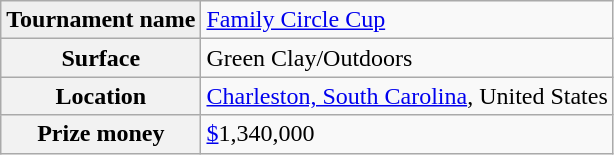<table class="wikitable">
<tr>
<td bgcolor="#EFEFEF"><strong>Tournament name</strong></td>
<td><a href='#'>Family Circle Cup</a></td>
</tr>
<tr>
<th>Surface</th>
<td>Green Clay/Outdoors</td>
</tr>
<tr>
<th>Location</th>
<td><a href='#'>Charleston, South Carolina</a>, United States</td>
</tr>
<tr>
<th>Prize money</th>
<td><a href='#'>$</a>1,340,000</td>
</tr>
</table>
